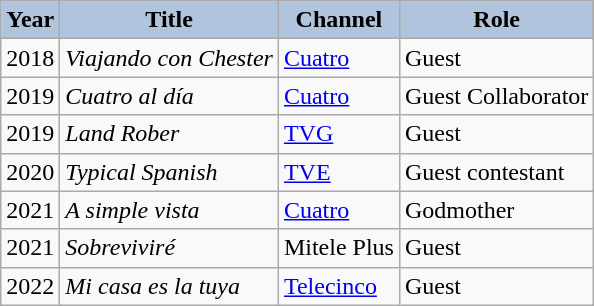<table class="wikitable">
<tr>
<th style="background: #B0C4DE;">Year</th>
<th style="background: #B0C4DE;">Title</th>
<th style="background: #B0C4DE;">Channel</th>
<th style="background: #B0C4DE;">Role</th>
</tr>
<tr>
<td rowspan="1">2018</td>
<td><em>Viajando con Chester</em></td>
<td><a href='#'>Cuatro</a></td>
<td>Guest</td>
</tr>
<tr>
<td>2019</td>
<td><em>Cuatro al día</em></td>
<td><a href='#'>Cuatro</a></td>
<td>Guest Collaborator</td>
</tr>
<tr>
<td>2019</td>
<td><em>Land Rober</em></td>
<td><a href='#'>TVG</a></td>
<td>Guest</td>
</tr>
<tr>
<td>2020</td>
<td><em>Typical Spanish</em></td>
<td><a href='#'>TVE</a></td>
<td>Guest contestant</td>
</tr>
<tr>
<td>2021</td>
<td><em>A simple vista</em></td>
<td><a href='#'>Cuatro</a></td>
<td>Godmother</td>
</tr>
<tr>
<td>2021</td>
<td><em>Sobreviviré</em></td>
<td>Mitele Plus</td>
<td>Guest</td>
</tr>
<tr>
<td>2022</td>
<td><em>Mi casa es la tuya</em></td>
<td><a href='#'>Telecinco</a></td>
<td>Guest</td>
</tr>
</table>
